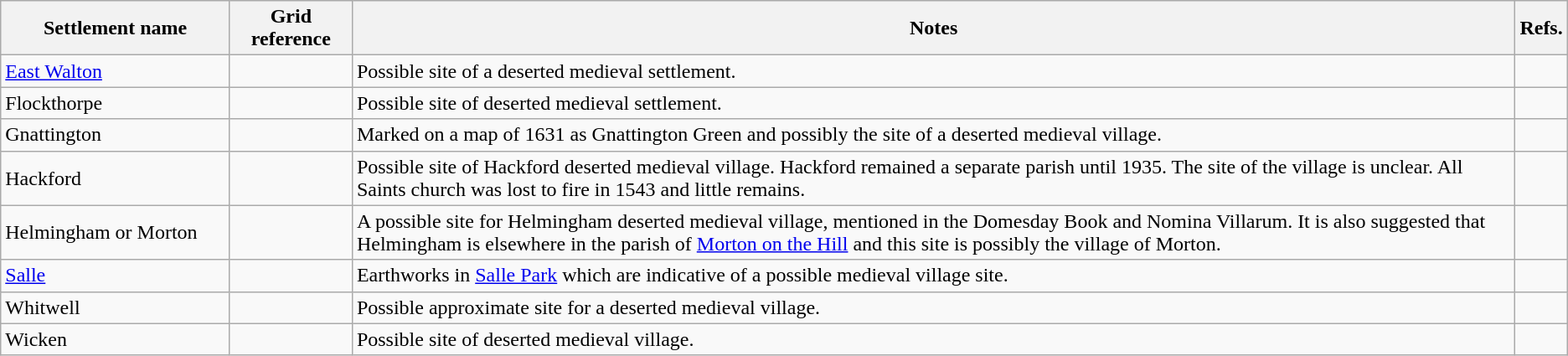<table class="wikitable">
<tr>
<th width=175>Settlement name</th>
<th width=90>Grid reference</th>
<th>Notes</th>
<th>Refs.</th>
</tr>
<tr>
<td><a href='#'>East Walton</a></td>
<td></td>
<td>Possible site of a deserted medieval settlement.</td>
<td></td>
</tr>
<tr>
<td>Flockthorpe</td>
<td></td>
<td>Possible site of deserted medieval settlement.</td>
<td></td>
</tr>
<tr>
<td>Gnattington</td>
<td></td>
<td>Marked on a map of 1631 as Gnattington Green and possibly the site of a deserted medieval village.</td>
<td></td>
</tr>
<tr>
<td>Hackford</td>
<td></td>
<td>Possible site of Hackford deserted medieval village. Hackford remained a separate parish until 1935. The site of the village is unclear. All Saints church was lost to fire in 1543 and little remains.</td>
<td></td>
</tr>
<tr>
<td>Helmingham or Morton</td>
<td></td>
<td>A possible site for Helmingham deserted medieval village, mentioned in the Domesday Book and Nomina Villarum. It is also suggested that Helmingham is elsewhere in the parish of <a href='#'>Morton on the Hill</a> and this site is possibly the village of Morton.</td>
<td></td>
</tr>
<tr>
<td><a href='#'>Salle</a></td>
<td></td>
<td>Earthworks in <a href='#'>Salle Park</a> which are indicative of a possible medieval village site.</td>
<td></td>
</tr>
<tr>
<td>Whitwell</td>
<td></td>
<td>Possible approximate site for a deserted medieval village.</td>
<td></td>
</tr>
<tr>
<td>Wicken</td>
<td></td>
<td>Possible site of deserted medieval village.</td>
<td></td>
</tr>
</table>
